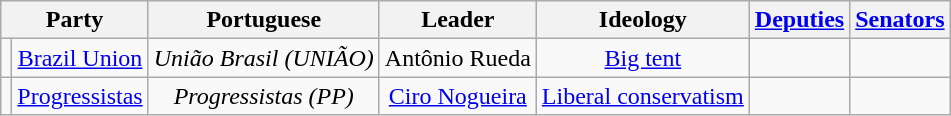<table class="wikitable" style="text-align:center">
<tr>
<th colspan="2">Party</th>
<th>Portuguese</th>
<th>Leader</th>
<th>Ideology</th>
<th><a href='#'>Deputies</a></th>
<th><a href='#'>Senators</a></th>
</tr>
<tr>
<td></td>
<td><a href='#'>Brazil Union</a></td>
<td><em>União Brasil (UNIÃO)</em></td>
<td>Antônio Rueda</td>
<td><a href='#'>Big tent</a></td>
<td></td>
<td></td>
</tr>
<tr>
<td></td>
<td><a href='#'>Progressistas</a></td>
<td><em>Progressistas (PP)</em></td>
<td><a href='#'>Ciro Nogueira</a></td>
<td><a href='#'>Liberal conservatism</a></td>
<td></td>
<td></td>
</tr>
</table>
